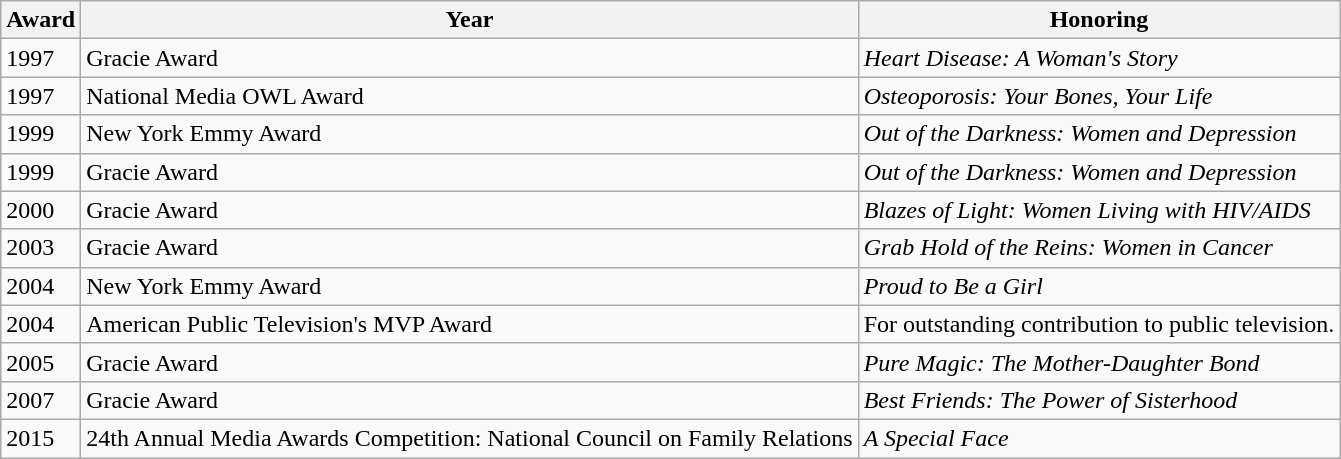<table class="wikitable">
<tr>
<th>Award</th>
<th>Year</th>
<th>Honoring</th>
</tr>
<tr>
<td>1997</td>
<td>Gracie Award</td>
<td><em>Heart Disease: A Woman's Story</em></td>
</tr>
<tr>
<td>1997</td>
<td>National Media OWL Award</td>
<td><em>Osteoporosis: Your Bones, Your Life</em></td>
</tr>
<tr>
<td>1999</td>
<td>New York Emmy Award</td>
<td><em>Out of the Darkness: Women and Depression</em></td>
</tr>
<tr>
<td>1999</td>
<td>Gracie Award</td>
<td><em>Out of the Darkness: Women and Depression</em></td>
</tr>
<tr>
<td>2000</td>
<td>Gracie Award</td>
<td><em>Blazes of Light: Women Living with HIV/AIDS</em></td>
</tr>
<tr>
<td>2003</td>
<td>Gracie Award</td>
<td><em>Grab Hold of the Reins: Women in Cancer</em></td>
</tr>
<tr>
<td>2004</td>
<td>New York Emmy Award</td>
<td><em>Proud to Be a Girl</em></td>
</tr>
<tr>
<td>2004</td>
<td>American Public Television's MVP Award</td>
<td>For outstanding contribution to public television.</td>
</tr>
<tr>
<td>2005</td>
<td>Gracie Award</td>
<td><em>Pure Magic: The Mother-Daughter Bond</em></td>
</tr>
<tr>
<td>2007</td>
<td>Gracie Award</td>
<td><em>Best Friends: The Power of Sisterhood</em></td>
</tr>
<tr>
<td>2015</td>
<td>24th Annual Media Awards Competition: National Council on Family Relations</td>
<td><em>A Special Face</em></td>
</tr>
</table>
